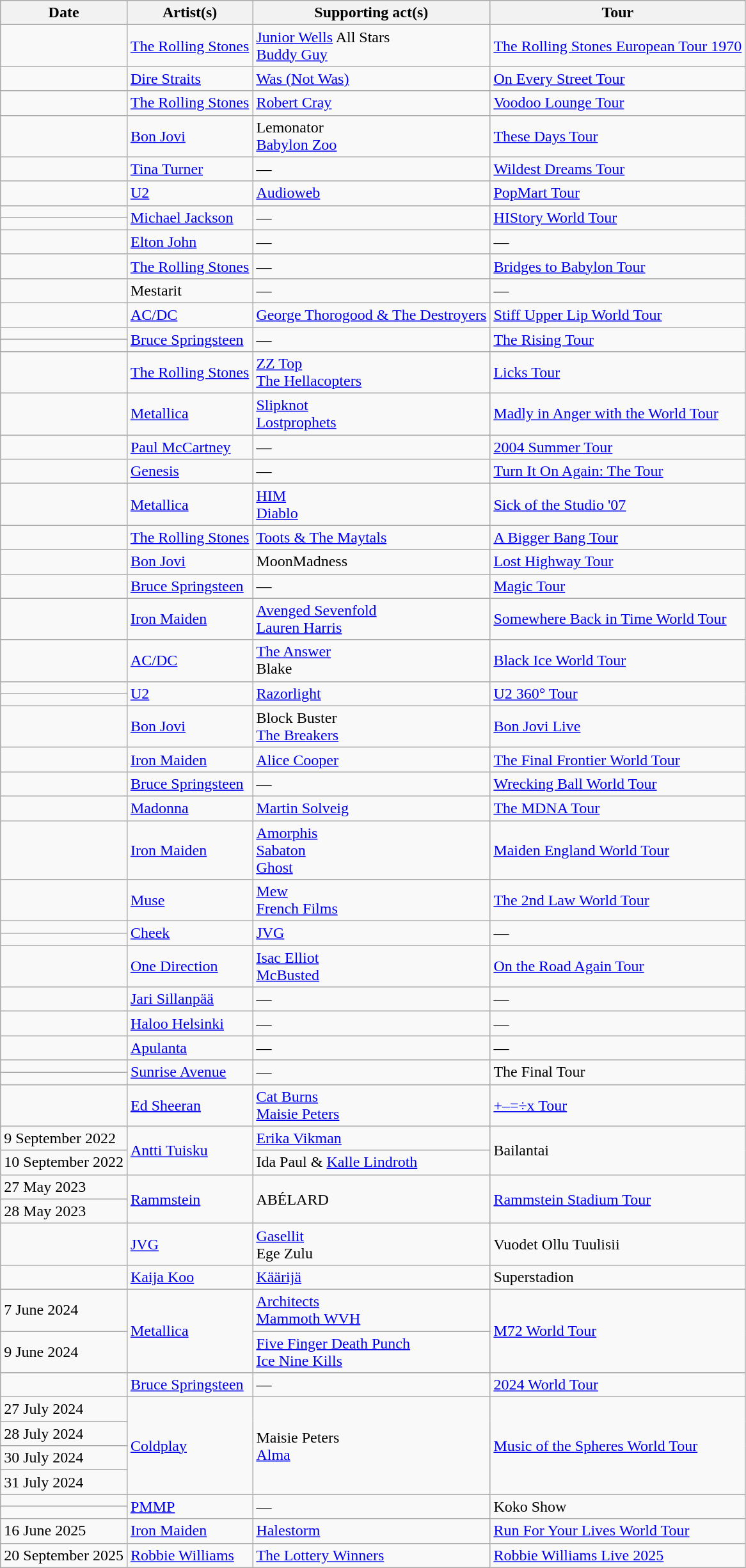<table class="wikitable sortable" style="text-align: left;">
<tr>
<th>Date</th>
<th>Artist(s)</th>
<th>Supporting act(s)</th>
<th>Tour</th>
</tr>
<tr>
<td></td>
<td><a href='#'>The Rolling Stones</a></td>
<td><a href='#'>Junior Wells</a> All Stars<br><a href='#'>Buddy Guy</a></td>
<td><a href='#'>The Rolling Stones European Tour 1970</a></td>
</tr>
<tr>
<td></td>
<td><a href='#'>Dire Straits</a></td>
<td><a href='#'>Was (Not Was)</a></td>
<td><a href='#'>On Every Street Tour</a></td>
</tr>
<tr>
<td></td>
<td><a href='#'>The Rolling Stones</a></td>
<td><a href='#'>Robert Cray</a></td>
<td><a href='#'>Voodoo Lounge Tour</a></td>
</tr>
<tr>
<td></td>
<td><a href='#'>Bon Jovi</a></td>
<td>Lemonator<br><a href='#'>Babylon Zoo</a></td>
<td><a href='#'>These Days Tour</a></td>
</tr>
<tr>
<td></td>
<td><a href='#'>Tina Turner</a></td>
<td>—</td>
<td><a href='#'>Wildest Dreams Tour</a></td>
</tr>
<tr>
<td></td>
<td><a href='#'>U2</a></td>
<td><a href='#'>Audioweb</a></td>
<td><a href='#'>PopMart Tour</a></td>
</tr>
<tr>
<td></td>
<td rowspan=2><a href='#'>Michael Jackson</a></td>
<td rowspan=2>—</td>
<td rowspan="2"><a href='#'>HIStory World Tour</a></td>
</tr>
<tr>
<td></td>
</tr>
<tr>
<td></td>
<td><a href='#'>Elton John</a></td>
<td>—</td>
<td>—</td>
</tr>
<tr>
<td></td>
<td><a href='#'>The Rolling Stones</a></td>
<td>—</td>
<td><a href='#'>Bridges to Babylon Tour</a></td>
</tr>
<tr>
<td></td>
<td>Mestarit</td>
<td>—</td>
<td>—</td>
</tr>
<tr>
<td></td>
<td><a href='#'>AC/DC</a></td>
<td><a href='#'>George Thorogood & The Destroyers</a></td>
<td><a href='#'>Stiff Upper Lip World Tour</a></td>
</tr>
<tr>
<td></td>
<td rowspan=2><a href='#'>Bruce Springsteen</a></td>
<td rowspan=2>—</td>
<td rowspan="2"><a href='#'>The Rising Tour</a></td>
</tr>
<tr>
<td></td>
</tr>
<tr>
<td></td>
<td><a href='#'>The Rolling Stones</a></td>
<td><a href='#'>ZZ Top</a><br><a href='#'>The Hellacopters</a></td>
<td><a href='#'>Licks Tour</a></td>
</tr>
<tr>
<td></td>
<td><a href='#'>Metallica</a></td>
<td><a href='#'>Slipknot</a><br><a href='#'>Lostprophets</a></td>
<td><a href='#'>Madly in Anger with the World Tour</a></td>
</tr>
<tr>
<td></td>
<td><a href='#'>Paul McCartney</a></td>
<td>—</td>
<td><a href='#'>2004 Summer Tour</a></td>
</tr>
<tr>
<td></td>
<td><a href='#'>Genesis</a></td>
<td>—</td>
<td><a href='#'>Turn It On Again: The Tour</a></td>
</tr>
<tr>
<td></td>
<td><a href='#'>Metallica</a></td>
<td><a href='#'>HIM</a><br><a href='#'>Diablo</a></td>
<td><a href='#'>Sick of the Studio '07</a></td>
</tr>
<tr>
<td></td>
<td><a href='#'>The Rolling Stones</a></td>
<td><a href='#'>Toots & The Maytals</a></td>
<td><a href='#'>A Bigger Bang Tour</a></td>
</tr>
<tr>
<td></td>
<td><a href='#'>Bon Jovi</a></td>
<td>MoonMadness</td>
<td><a href='#'>Lost Highway Tour</a></td>
</tr>
<tr>
<td></td>
<td><a href='#'>Bruce Springsteen</a></td>
<td>—</td>
<td><a href='#'>Magic Tour</a></td>
</tr>
<tr>
<td></td>
<td><a href='#'>Iron Maiden</a></td>
<td><a href='#'>Avenged Sevenfold</a><br><a href='#'>Lauren Harris</a></td>
<td><a href='#'>Somewhere Back in Time World Tour</a></td>
</tr>
<tr>
<td></td>
<td><a href='#'>AC/DC</a></td>
<td><a href='#'>The Answer</a><br>Blake</td>
<td><a href='#'>Black Ice World Tour</a></td>
</tr>
<tr>
<td></td>
<td rowspan=2><a href='#'>U2</a></td>
<td rowspan=2><a href='#'>Razorlight</a></td>
<td rowspan=2><a href='#'>U2 360° Tour</a></td>
</tr>
<tr>
<td></td>
</tr>
<tr>
<td></td>
<td><a href='#'>Bon Jovi</a></td>
<td>Block Buster<br><a href='#'>The Breakers</a></td>
<td><a href='#'>Bon Jovi Live</a></td>
</tr>
<tr>
<td></td>
<td><a href='#'>Iron Maiden</a></td>
<td><a href='#'>Alice Cooper</a></td>
<td><a href='#'>The Final Frontier World Tour</a></td>
</tr>
<tr>
<td></td>
<td><a href='#'>Bruce Springsteen</a></td>
<td>—</td>
<td><a href='#'>Wrecking Ball World Tour</a></td>
</tr>
<tr>
<td></td>
<td><a href='#'>Madonna</a></td>
<td><a href='#'>Martin Solveig</a></td>
<td><a href='#'>The MDNA Tour</a></td>
</tr>
<tr>
<td></td>
<td><a href='#'>Iron Maiden</a></td>
<td><a href='#'>Amorphis</a><br><a href='#'>Sabaton</a><br><a href='#'>Ghost</a></td>
<td><a href='#'>Maiden England World Tour</a></td>
</tr>
<tr>
<td></td>
<td><a href='#'>Muse</a></td>
<td><a href='#'>Mew</a><br><a href='#'>French Films</a></td>
<td><a href='#'>The 2nd Law World Tour</a></td>
</tr>
<tr>
<td></td>
<td rowspan=2><a href='#'>Cheek</a></td>
<td rowspan=2><a href='#'>JVG</a></td>
<td rowspan=2>—</td>
</tr>
<tr>
<td></td>
</tr>
<tr>
<td></td>
<td><a href='#'>One Direction</a></td>
<td><a href='#'>Isac Elliot</a><br><a href='#'>McBusted</a></td>
<td><a href='#'>On the Road Again Tour</a></td>
</tr>
<tr>
<td></td>
<td><a href='#'>Jari Sillanpää</a></td>
<td>—</td>
<td>—</td>
</tr>
<tr>
<td></td>
<td><a href='#'>Haloo Helsinki</a></td>
<td>—</td>
<td>—</td>
</tr>
<tr>
<td></td>
<td><a href='#'>Apulanta</a></td>
<td>—</td>
<td>—</td>
</tr>
<tr>
<td></td>
<td rowspan=2><a href='#'>Sunrise Avenue</a></td>
<td rowspan=2>—</td>
<td rowspan="2">The Final Tour</td>
</tr>
<tr>
<td></td>
</tr>
<tr>
<td></td>
<td><a href='#'>Ed Sheeran</a></td>
<td><a href='#'>Cat Burns</a> <br><a href='#'>Maisie Peters</a></td>
<td><a href='#'>+–=÷x Tour</a></td>
</tr>
<tr>
<td>9 September 2022</td>
<td rowspan="2"><a href='#'>Antti Tuisku</a></td>
<td><a href='#'>Erika Vikman</a></td>
<td rowspan="2">Bailantai</td>
</tr>
<tr>
<td>10 September 2022</td>
<td>Ida Paul & <a href='#'>Kalle Lindroth</a></td>
</tr>
<tr>
<td>27 May 2023</td>
<td rowspan="2"><a href='#'>Rammstein</a></td>
<td rowspan="2">ABÉLARD</td>
<td rowspan="2"><a href='#'>Rammstein Stadium Tour</a></td>
</tr>
<tr>
<td>28 May 2023</td>
</tr>
<tr>
<td></td>
<td><a href='#'>JVG</a></td>
<td><a href='#'>Gasellit</a><br>Ege Zulu</td>
<td>Vuodet Ollu Tuulisii</td>
</tr>
<tr>
<td></td>
<td><a href='#'>Kaija Koo</a></td>
<td><a href='#'>Käärijä</a></td>
<td>Superstadion</td>
</tr>
<tr>
<td>7 June 2024</td>
<td rowspan="2"><a href='#'>Metallica</a></td>
<td><a href='#'>Architects</a> <br><a href='#'>Mammoth WVH</a></td>
<td rowspan="2"><a href='#'>M72 World Tour</a></td>
</tr>
<tr>
<td>9 June 2024</td>
<td><a href='#'>Five Finger Death Punch</a> <br><a href='#'>Ice Nine Kills</a></td>
</tr>
<tr>
<td></td>
<td><a href='#'>Bruce Springsteen</a></td>
<td>—</td>
<td><a href='#'>2024 World Tour</a></td>
</tr>
<tr>
<td>27 July 2024</td>
<td rowspan="4"><a href='#'>Coldplay</a></td>
<td rowspan="4">Maisie Peters<br><a href='#'>Alma</a></td>
<td rowspan="4"><a href='#'>Music of the Spheres World Tour</a></td>
</tr>
<tr>
<td>28 July 2024</td>
</tr>
<tr>
<td>30 July 2024</td>
</tr>
<tr>
<td>31 July 2024</td>
</tr>
<tr>
<td></td>
<td rowspan=2><a href='#'>PMMP</a></td>
<td rowspan=2>—</td>
<td rowspan=2>Koko Show</td>
</tr>
<tr>
<td></td>
</tr>
<tr>
<td>16 June 2025</td>
<td><a href='#'>Iron Maiden</a></td>
<td><a href='#'>Halestorm</a></td>
<td><a href='#'>Run For Your Lives World Tour</a></td>
</tr>
<tr>
<td>20 September 2025</td>
<td><a href='#'>Robbie Williams</a></td>
<td><a href='#'>The Lottery Winners</a></td>
<td><a href='#'>Robbie Williams Live 2025</a></td>
</tr>
</table>
